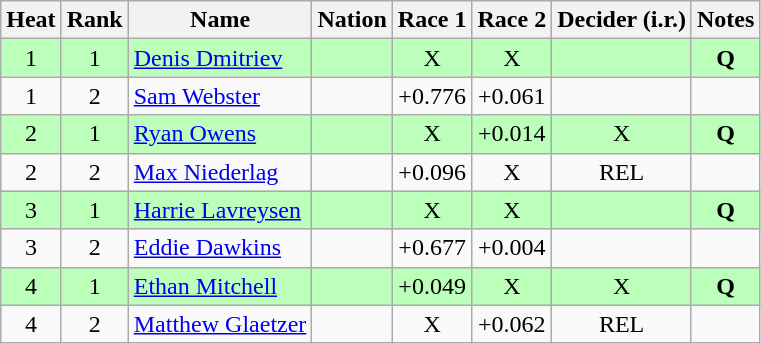<table class="wikitable sortable" style="text-align:center">
<tr>
<th>Heat</th>
<th>Rank</th>
<th>Name</th>
<th>Nation</th>
<th>Race 1</th>
<th>Race 2</th>
<th>Decider (i.r.)</th>
<th>Notes</th>
</tr>
<tr bgcolor=bbffbb>
<td>1</td>
<td>1</td>
<td align=left><a href='#'>Denis Dmitriev</a></td>
<td align=left></td>
<td>X</td>
<td>X</td>
<td></td>
<td><strong>Q</strong></td>
</tr>
<tr>
<td>1</td>
<td>2</td>
<td align=left><a href='#'>Sam Webster</a></td>
<td align=left></td>
<td>+0.776</td>
<td>+0.061</td>
<td></td>
<td></td>
</tr>
<tr bgcolor=bbffbb>
<td>2</td>
<td>1</td>
<td align=left><a href='#'>Ryan Owens</a></td>
<td align=left></td>
<td>X</td>
<td>+0.014</td>
<td>X</td>
<td><strong>Q</strong></td>
</tr>
<tr>
<td>2</td>
<td>2</td>
<td align=left><a href='#'>Max Niederlag</a></td>
<td align=left></td>
<td>+0.096</td>
<td>X</td>
<td>REL</td>
<td></td>
</tr>
<tr bgcolor=bbffbb>
<td>3</td>
<td>1</td>
<td align=left><a href='#'>Harrie Lavreysen</a></td>
<td align=left></td>
<td>X</td>
<td>X</td>
<td></td>
<td><strong>Q</strong></td>
</tr>
<tr>
<td>3</td>
<td>2</td>
<td align=left><a href='#'>Eddie Dawkins</a></td>
<td align=left></td>
<td>+0.677</td>
<td>+0.004</td>
<td></td>
<td></td>
</tr>
<tr bgcolor=bbffbb>
<td>4</td>
<td>1</td>
<td align=left><a href='#'>Ethan Mitchell</a></td>
<td align=left></td>
<td>+0.049</td>
<td>X</td>
<td>X</td>
<td><strong>Q</strong></td>
</tr>
<tr>
<td>4</td>
<td>2</td>
<td align=left><a href='#'>Matthew Glaetzer</a></td>
<td align=left></td>
<td>X</td>
<td>+0.062</td>
<td>REL</td>
<td></td>
</tr>
</table>
